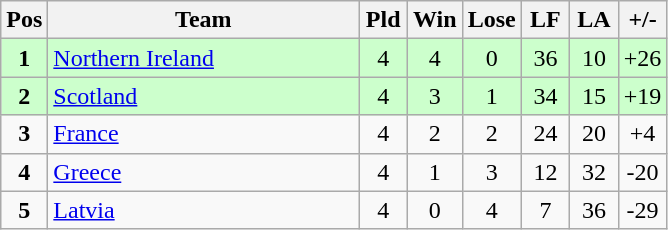<table class="wikitable" style="font-size: 100%">
<tr>
<th width=20>Pos</th>
<th width=200>Team</th>
<th width=25>Pld</th>
<th width=25>Win</th>
<th width=25>Lose</th>
<th width=25>LF</th>
<th width=25>LA</th>
<th width=25>+/-</th>
</tr>
<tr align=center style="background: #ccffcc;">
<td><strong>1</strong></td>
<td align="left"> <a href='#'>Northern Ireland</a></td>
<td>4</td>
<td>4</td>
<td>0</td>
<td>36</td>
<td>10</td>
<td>+26</td>
</tr>
<tr align=center style="background: #ccffcc;">
<td><strong>2</strong></td>
<td align="left"> <a href='#'>Scotland</a></td>
<td>4</td>
<td>3</td>
<td>1</td>
<td>34</td>
<td>15</td>
<td>+19</td>
</tr>
<tr align=center>
<td><strong>3</strong></td>
<td align="left"> <a href='#'>France</a></td>
<td>4</td>
<td>2</td>
<td>2</td>
<td>24</td>
<td>20</td>
<td>+4</td>
</tr>
<tr align=center>
<td><strong>4</strong></td>
<td align="left"> <a href='#'>Greece</a></td>
<td>4</td>
<td>1</td>
<td>3</td>
<td>12</td>
<td>32</td>
<td>-20</td>
</tr>
<tr align=center>
<td><strong>5</strong></td>
<td align="left"> <a href='#'>Latvia</a></td>
<td>4</td>
<td>0</td>
<td>4</td>
<td>7</td>
<td>36</td>
<td>-29</td>
</tr>
</table>
